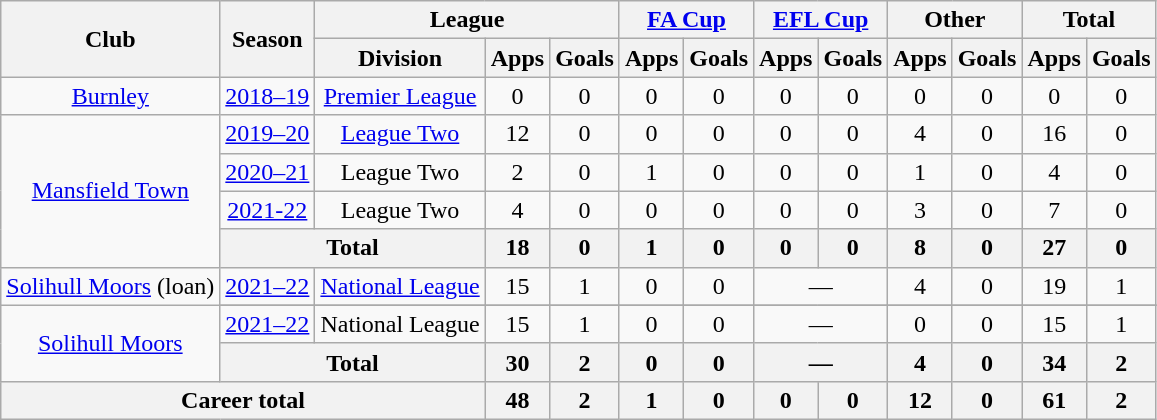<table class="wikitable" style="text-align:center;">
<tr>
<th rowspan="2">Club</th>
<th rowspan="2">Season</th>
<th colspan="3">League</th>
<th colspan="2"><a href='#'>FA Cup</a></th>
<th colspan="2"><a href='#'>EFL Cup</a></th>
<th colspan="2">Other</th>
<th colspan="2">Total</th>
</tr>
<tr>
<th>Division</th>
<th>Apps</th>
<th>Goals</th>
<th>Apps</th>
<th>Goals</th>
<th>Apps</th>
<th>Goals</th>
<th>Apps</th>
<th>Goals</th>
<th>Apps</th>
<th>Goals</th>
</tr>
<tr>
<td><a href='#'>Burnley</a></td>
<td><a href='#'>2018–19</a></td>
<td><a href='#'>Premier League</a></td>
<td>0</td>
<td>0</td>
<td>0</td>
<td>0</td>
<td>0</td>
<td>0</td>
<td>0</td>
<td>0</td>
<td>0</td>
<td>0</td>
</tr>
<tr>
<td rowspan="4"><a href='#'>Mansfield Town</a></td>
<td><a href='#'>2019–20</a></td>
<td><a href='#'>League Two</a></td>
<td>12</td>
<td>0</td>
<td>0</td>
<td>0</td>
<td>0</td>
<td>0</td>
<td>4</td>
<td>0</td>
<td>16</td>
<td>0</td>
</tr>
<tr>
<td><a href='#'>2020–21</a></td>
<td>League Two</td>
<td>2</td>
<td>0</td>
<td>1</td>
<td>0</td>
<td>0</td>
<td>0</td>
<td>1</td>
<td>0</td>
<td>4</td>
<td>0</td>
</tr>
<tr>
<td><a href='#'>2021-22</a></td>
<td>League Two</td>
<td>4</td>
<td>0</td>
<td>0</td>
<td>0</td>
<td>0</td>
<td>0</td>
<td>3</td>
<td>0</td>
<td>7</td>
<td>0</td>
</tr>
<tr>
<th colspan="2">Total</th>
<th>18</th>
<th>0</th>
<th>1</th>
<th>0</th>
<th>0</th>
<th>0</th>
<th>8</th>
<th>0</th>
<th>27</th>
<th>0</th>
</tr>
<tr>
<td><a href='#'>Solihull Moors</a> (loan)</td>
<td><a href='#'>2021–22</a></td>
<td><a href='#'>National League</a></td>
<td>15</td>
<td>1</td>
<td>0</td>
<td>0</td>
<td colspan="2">—</td>
<td>4</td>
<td>0</td>
<td>19</td>
<td>1</td>
</tr>
<tr>
<td rowspan="3"><a href='#'>Solihull Moors</a></td>
</tr>
<tr>
<td><a href='#'>2021–22</a></td>
<td>National League</td>
<td>15</td>
<td>1</td>
<td>0</td>
<td>0</td>
<td colspan="2">—</td>
<td>0</td>
<td>0</td>
<td>15</td>
<td>1</td>
</tr>
<tr>
<th colspan="2">Total</th>
<th>30</th>
<th>2</th>
<th>0</th>
<th>0</th>
<th colspan="2">—</th>
<th>4</th>
<th>0</th>
<th>34</th>
<th>2</th>
</tr>
<tr>
<th colspan="3">Career total</th>
<th>48</th>
<th>2</th>
<th>1</th>
<th>0</th>
<th>0</th>
<th>0</th>
<th>12</th>
<th>0</th>
<th>61</th>
<th>2</th>
</tr>
</table>
